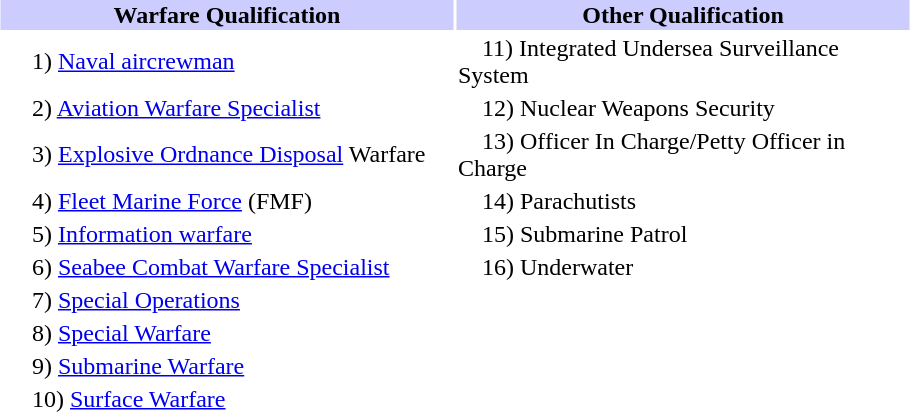<table class="toccolours" style="margin:auto;">
<tr style="background:#ccf;">
<th style="width:300px;"><strong>Warfare Qualification</strong></th>
<th style="width:300px;"><strong>Other Qualification</strong></th>
</tr>
<tr>
<td>     1) <a href='#'>Naval aircrewman</a></td>
<td>    11) Integrated Undersea Surveillance System</td>
</tr>
<tr>
<td>     2) <a href='#'>Aviation Warfare Specialist</a></td>
<td>    12) Nuclear Weapons Security</td>
</tr>
<tr>
<td>     3) <a href='#'>Explosive Ordnance Disposal</a> Warfare</td>
<td>    13) Officer In Charge/Petty Officer in Charge</td>
</tr>
<tr>
<td>     4) <a href='#'>Fleet Marine Force</a> (FMF)</td>
<td>    14) Parachutists</td>
</tr>
<tr>
<td>     5) <a href='#'>Information warfare</a></td>
<td>    15) Submarine Patrol</td>
</tr>
<tr>
<td>     6) <a href='#'>Seabee Combat Warfare Specialist</a></td>
<td>    16) Underwater</td>
</tr>
<tr>
<td>     7) <a href='#'>Special Operations</a></td>
</tr>
<tr>
<td>     8) <a href='#'>Special Warfare</a></td>
</tr>
<tr>
<td>     9) <a href='#'>Submarine Warfare</a></td>
</tr>
<tr>
<td>     10) <a href='#'>Surface Warfare</a></td>
<td></td>
</tr>
</table>
